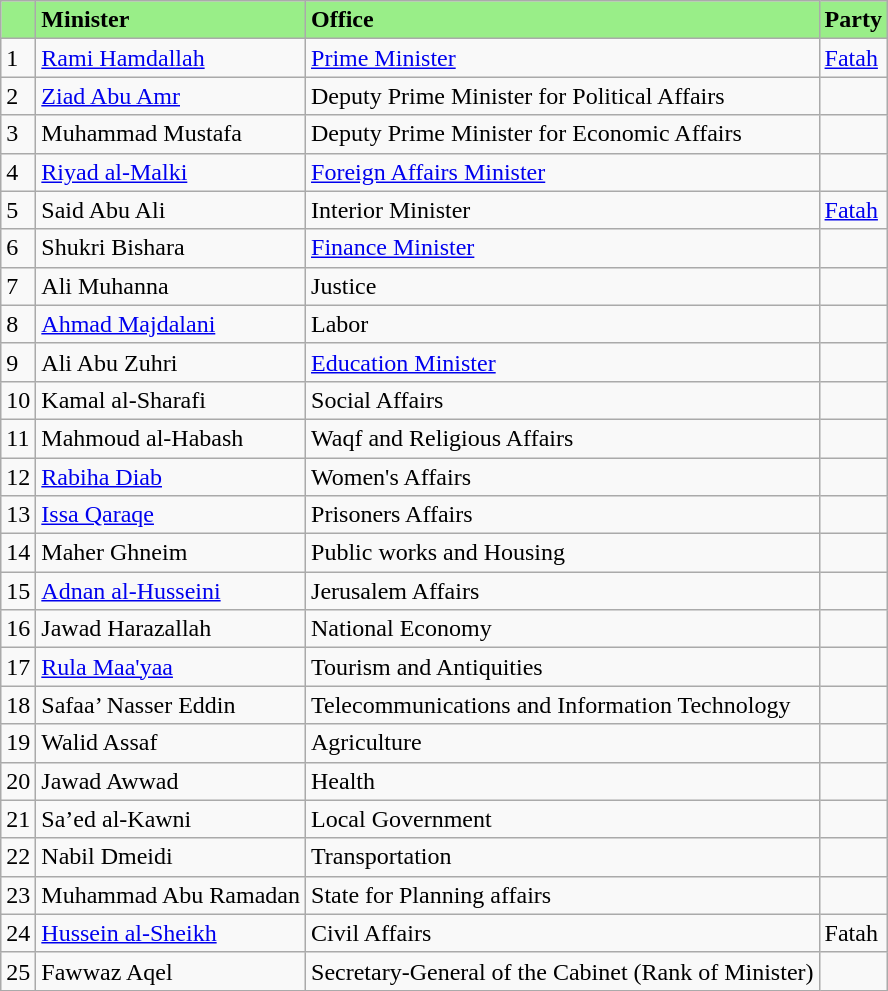<table class="wikitable">
<tr style="background:#99ee88;">
<td></td>
<td><strong>Minister</strong></td>
<td><strong>Office</strong></td>
<td><strong>Party</strong></td>
</tr>
<tr>
<td>1</td>
<td><a href='#'>Rami Hamdallah</a></td>
<td><a href='#'>Prime Minister</a></td>
<td><a href='#'>Fatah</a></td>
</tr>
<tr>
<td>2</td>
<td><a href='#'>Ziad Abu Amr</a></td>
<td>Deputy Prime Minister for Political Affairs</td>
<td></td>
</tr>
<tr>
<td>3</td>
<td>Muhammad Mustafa</td>
<td>Deputy Prime Minister for Economic Affairs</td>
<td></td>
</tr>
<tr>
<td>4</td>
<td><a href='#'>Riyad al-Malki</a></td>
<td><a href='#'>Foreign Affairs Minister</a></td>
<td></td>
</tr>
<tr>
<td>5</td>
<td>Said Abu Ali</td>
<td>Interior Minister</td>
<td><a href='#'>Fatah</a></td>
</tr>
<tr>
<td>6</td>
<td>Shukri Bishara</td>
<td><a href='#'>Finance Minister</a></td>
<td></td>
</tr>
<tr>
<td>7</td>
<td>Ali Muhanna</td>
<td>Justice</td>
<td></td>
</tr>
<tr>
<td>8</td>
<td><a href='#'>Ahmad Majdalani</a></td>
<td>Labor</td>
<td></td>
</tr>
<tr>
<td>9</td>
<td>Ali Abu Zuhri</td>
<td><a href='#'>Education Minister</a></td>
<td></td>
</tr>
<tr>
<td>10</td>
<td>Kamal al-Sharafi</td>
<td>Social Affairs</td>
<td></td>
</tr>
<tr>
<td>11</td>
<td>Mahmoud al-Habash</td>
<td>Waqf and Religious Affairs</td>
<td></td>
</tr>
<tr>
<td>12</td>
<td><a href='#'>Rabiha Diab</a></td>
<td>Women's Affairs</td>
<td></td>
</tr>
<tr>
<td>13</td>
<td><a href='#'>Issa Qaraqe</a></td>
<td>Prisoners Affairs</td>
<td></td>
</tr>
<tr>
<td>14</td>
<td>Maher Ghneim</td>
<td>Public works and Housing</td>
<td></td>
</tr>
<tr>
<td>15</td>
<td><a href='#'>Adnan al-Husseini</a></td>
<td>Jerusalem Affairs</td>
<td></td>
</tr>
<tr>
<td>16</td>
<td>Jawad Harazallah</td>
<td>National Economy</td>
<td></td>
</tr>
<tr>
<td>17</td>
<td><a href='#'>Rula Maa'yaa</a></td>
<td>Tourism and Antiquities</td>
<td></td>
</tr>
<tr>
<td>18</td>
<td>Safaa’ Nasser Eddin</td>
<td>Telecommunications and Information Technology</td>
<td></td>
</tr>
<tr>
<td>19</td>
<td>Walid Assaf</td>
<td>Agriculture</td>
<td></td>
</tr>
<tr>
<td>20</td>
<td>Jawad Awwad</td>
<td>Health</td>
<td></td>
</tr>
<tr>
<td>21</td>
<td>Sa’ed al-Kawni</td>
<td>Local Government</td>
<td></td>
</tr>
<tr>
<td>22</td>
<td>Nabil Dmeidi</td>
<td>Transportation</td>
<td></td>
</tr>
<tr>
<td>23</td>
<td>Muhammad Abu Ramadan</td>
<td>State for Planning affairs</td>
<td></td>
</tr>
<tr>
<td>24</td>
<td><a href='#'>Hussein al-Sheikh</a></td>
<td>Civil Affairs </td>
<td>Fatah</td>
</tr>
<tr>
<td>25</td>
<td>Fawwaz Aqel</td>
<td>Secretary-General of the Cabinet (Rank of Minister)</td>
<td></td>
</tr>
</table>
